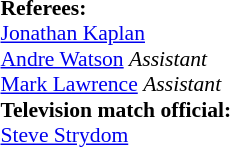<table style="width:100%; font-size:90%;">
<tr>
<td><br><strong>Referees:</strong>
<br> <a href='#'>Jonathan Kaplan</a>
<br> <a href='#'>Andre Watson</a> <em>Assistant</em>
<br> <a href='#'>Mark Lawrence</a> <em>Assistant</em>
<br><strong>Television match official:</strong>
<br> <a href='#'>Steve Strydom</a></td>
</tr>
</table>
